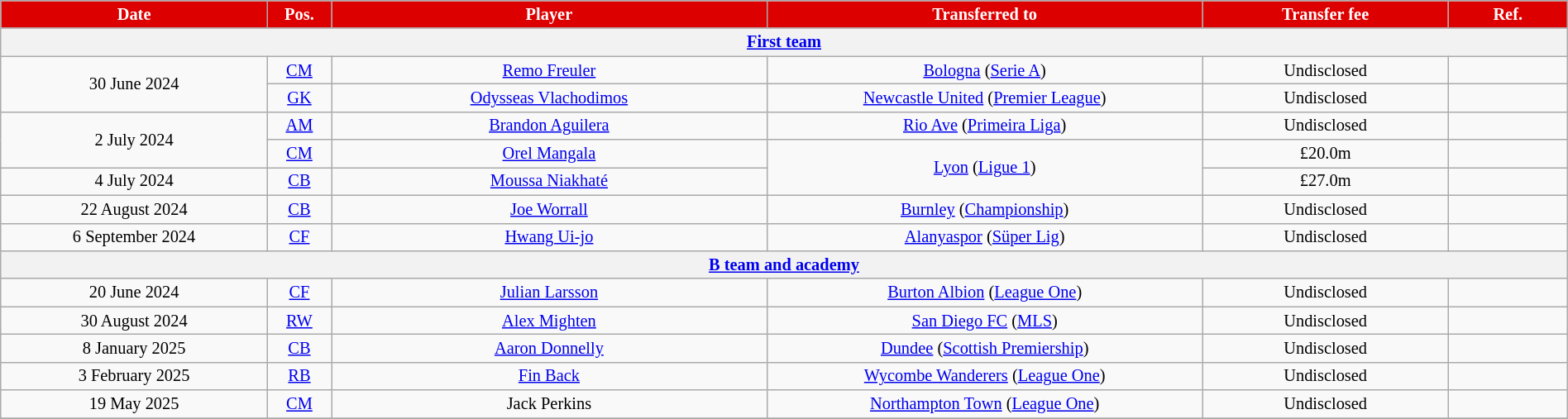<table class="wikitable sortable" style="text-align:center;font-size:85%; width:100%;">
<tr>
<th style="background:#DD0000; color:#FFFFFF; width:120px;">Date</th>
<th style="background:#DD0000; color:#FFFFFF; width:20px;">Pos.</th>
<th style="background:#DD0000; color:#FFFFFF; width:200px;">Player</th>
<th style="background:#DD0000; color:#FFFFFF; width:200px;">Transferred to</th>
<th style="background:#DD0000; color:#FFFFFF; width:110px;">Transfer fee</th>
<th style="background:#DD0000; color:#FFFFFF; width:50px;">Ref.</th>
</tr>
<tr>
<th colspan="8"><a href='#'>First team</a></th>
</tr>
<tr>
<td rowspan=2>30 June 2024</td>
<td><a href='#'>CM</a></td>
<td> <a href='#'>Remo Freuler</a></td>
<td> <a href='#'>Bologna</a> (<a href='#'>Serie A</a>)</td>
<td>Undisclosed</td>
<td></td>
</tr>
<tr>
<td><a href='#'>GK</a></td>
<td> <a href='#'>Odysseas Vlachodimos</a></td>
<td> <a href='#'>Newcastle United</a> (<a href='#'>Premier League</a>)</td>
<td>Undisclosed</td>
<td></td>
</tr>
<tr>
<td rowspan="2" align=center>2 July 2024</td>
<td><a href='#'>AM</a></td>
<td> <a href='#'>Brandon Aguilera</a></td>
<td> <a href='#'>Rio Ave</a> (<a href='#'>Primeira Liga</a>)</td>
<td>Undisclosed</td>
<td></td>
</tr>
<tr>
<td><a href='#'>CM</a></td>
<td> <a href='#'>Orel Mangala</a></td>
<td rowspan=2> <a href='#'>Lyon</a> (<a href='#'>Ligue 1</a>)</td>
<td>£20.0m</td>
<td></td>
</tr>
<tr>
<td>4 July 2024</td>
<td><a href='#'>CB</a></td>
<td> <a href='#'>Moussa Niakhaté</a></td>
<td>£27.0m</td>
<td></td>
</tr>
<tr>
<td>22 August 2024</td>
<td><a href='#'>CB</a></td>
<td> <a href='#'>Joe Worrall</a></td>
<td> <a href='#'>Burnley</a> (<a href='#'>Championship</a>)</td>
<td>Undisclosed</td>
<td></td>
</tr>
<tr>
<td>6 September 2024</td>
<td><a href='#'>CF</a></td>
<td> <a href='#'>Hwang Ui-jo</a></td>
<td> <a href='#'>Alanyaspor</a> (<a href='#'>Süper Lig</a>)</td>
<td>Undisclosed</td>
<td></td>
</tr>
<tr>
<th colspan="8"><a href='#'>B team and academy</a></th>
</tr>
<tr>
<td>20 June 2024</td>
<td><a href='#'>CF</a></td>
<td> <a href='#'>Julian Larsson</a></td>
<td> <a href='#'>Burton Albion</a> (<a href='#'>League One</a>)</td>
<td>Undisclosed</td>
<td></td>
</tr>
<tr>
<td>30 August 2024</td>
<td><a href='#'>RW</a></td>
<td> <a href='#'>Alex Mighten</a></td>
<td> <a href='#'>San Diego FC</a> (<a href='#'>MLS</a>)</td>
<td>Undisclosed</td>
<td></td>
</tr>
<tr>
<td>8 January 2025</td>
<td><a href='#'>CB</a></td>
<td> <a href='#'>Aaron Donnelly</a></td>
<td> <a href='#'>Dundee</a> (<a href='#'>Scottish Premiership</a>)</td>
<td>Undisclosed</td>
<td></td>
</tr>
<tr>
<td>3 February 2025</td>
<td><a href='#'>RB</a></td>
<td> <a href='#'>Fin Back</a></td>
<td> <a href='#'>Wycombe Wanderers</a> (<a href='#'>League One</a>)</td>
<td>Undisclosed</td>
<td></td>
</tr>
<tr>
<td>19 May 2025</td>
<td><a href='#'>CM</a></td>
<td> Jack Perkins</td>
<td> <a href='#'>Northampton Town</a> (<a href='#'>League One</a>)</td>
<td>Undisclosed</td>
<td></td>
</tr>
<tr>
</tr>
</table>
